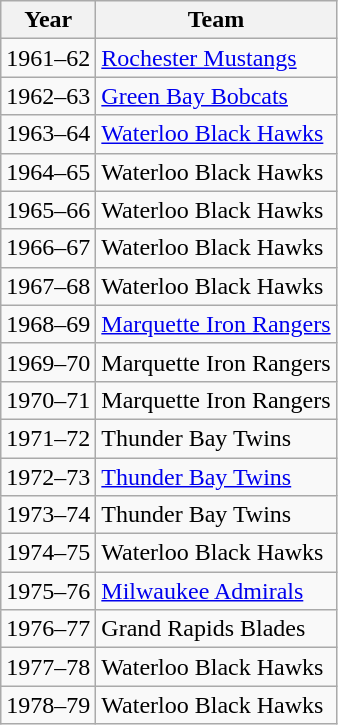<table class="wikitable sortable">
<tr>
<th>Year</th>
<th>Team</th>
</tr>
<tr>
<td>1961–62</td>
<td><a href='#'>Rochester Mustangs</a></td>
</tr>
<tr>
<td>1962–63</td>
<td><a href='#'>Green Bay Bobcats</a></td>
</tr>
<tr>
<td>1963–64</td>
<td><a href='#'>Waterloo Black Hawks</a></td>
</tr>
<tr>
<td>1964–65</td>
<td>Waterloo Black Hawks</td>
</tr>
<tr>
<td>1965–66</td>
<td>Waterloo Black Hawks</td>
</tr>
<tr>
<td>1966–67</td>
<td>Waterloo Black Hawks</td>
</tr>
<tr>
<td>1967–68</td>
<td>Waterloo Black Hawks</td>
</tr>
<tr>
<td>1968–69</td>
<td><a href='#'>Marquette Iron Rangers</a></td>
</tr>
<tr>
<td>1969–70</td>
<td>Marquette Iron Rangers</td>
</tr>
<tr>
<td>1970–71</td>
<td>Marquette Iron Rangers</td>
</tr>
<tr>
<td>1971–72</td>
<td>Thunder Bay Twins</td>
</tr>
<tr>
<td>1972–73</td>
<td><a href='#'>Thunder Bay Twins</a></td>
</tr>
<tr>
<td>1973–74</td>
<td>Thunder Bay Twins</td>
</tr>
<tr>
<td>1974–75</td>
<td>Waterloo Black Hawks</td>
</tr>
<tr>
<td>1975–76</td>
<td><a href='#'>Milwaukee Admirals</a></td>
</tr>
<tr>
<td>1976–77</td>
<td>Grand Rapids Blades</td>
</tr>
<tr>
<td>1977–78</td>
<td>Waterloo Black Hawks</td>
</tr>
<tr>
<td>1978–79</td>
<td>Waterloo Black Hawks</td>
</tr>
</table>
